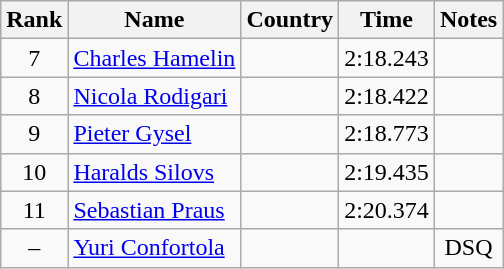<table class="wikitable sortable" style="text-align:center">
<tr>
<th>Rank</th>
<th>Name</th>
<th>Country</th>
<th>Time</th>
<th>Notes</th>
</tr>
<tr>
<td>7</td>
<td align=left><a href='#'>Charles Hamelin</a></td>
<td align=left></td>
<td>2:18.243</td>
<td></td>
</tr>
<tr>
<td>8</td>
<td align=left><a href='#'>Nicola Rodigari</a></td>
<td align=left></td>
<td>2:18.422</td>
<td></td>
</tr>
<tr>
<td>9</td>
<td align=left><a href='#'>Pieter Gysel</a></td>
<td align=left></td>
<td>2:18.773</td>
<td></td>
</tr>
<tr>
<td>10</td>
<td align=left><a href='#'>Haralds Silovs</a></td>
<td align=left></td>
<td>2:19.435</td>
<td></td>
</tr>
<tr>
<td>11</td>
<td align=left><a href='#'>Sebastian Praus</a></td>
<td align=left></td>
<td>2:20.374</td>
<td></td>
</tr>
<tr>
<td>–</td>
<td align=left><a href='#'>Yuri Confortola</a></td>
<td align=left></td>
<td></td>
<td>DSQ</td>
</tr>
</table>
